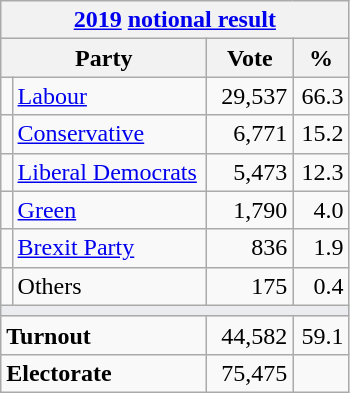<table class="wikitable">
<tr>
<th colspan="4"><a href='#'>2019</a> <a href='#'>notional result</a></th>
</tr>
<tr>
<th bgcolor="#DDDDFF" width="130px" colspan="2">Party</th>
<th bgcolor="#DDDDFF" width="50px">Vote</th>
<th bgcolor="#DDDDFF" width="30px">%</th>
</tr>
<tr>
<td></td>
<td><a href='#'>Labour</a></td>
<td align=right>29,537</td>
<td align=right>66.3</td>
</tr>
<tr>
<td></td>
<td><a href='#'>Conservative</a></td>
<td align=right>6,771</td>
<td align=right>15.2</td>
</tr>
<tr>
<td></td>
<td><a href='#'>Liberal Democrats</a></td>
<td align=right>5,473</td>
<td align=right>12.3</td>
</tr>
<tr>
<td></td>
<td><a href='#'>Green</a></td>
<td align=right>1,790</td>
<td align=right>4.0</td>
</tr>
<tr>
<td></td>
<td><a href='#'>Brexit Party</a></td>
<td align=right>836</td>
<td align=right>1.9</td>
</tr>
<tr>
<td></td>
<td>Others</td>
<td align=right>175</td>
<td align=right>0.4</td>
</tr>
<tr>
<td colspan="4" bgcolor="#EAECF0"></td>
</tr>
<tr>
<td colspan="2"><strong>Turnout</strong></td>
<td align=right>44,582</td>
<td align=right>59.1</td>
</tr>
<tr>
<td colspan="2"><strong>Electorate</strong></td>
<td align=right>75,475</td>
</tr>
</table>
